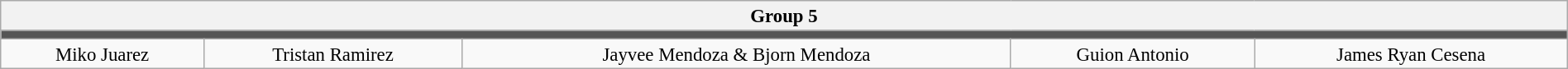<table class="wikitable" style="text-align:center; line-height:17px; width:100%; font-size: 95%;">
<tr>
<th scope="col" colspan="5" style="width:28%;">Group 5</th>
</tr>
<tr>
<td colspan="5" style="background:#555;"></td>
</tr>
<tr>
<td>Miko Juarez</td>
<td>Tristan Ramirez</td>
<td>Jayvee Mendoza & Bjorn Mendoza</td>
<td>Guion Antonio</td>
<td>James Ryan Cesena</td>
</tr>
</table>
